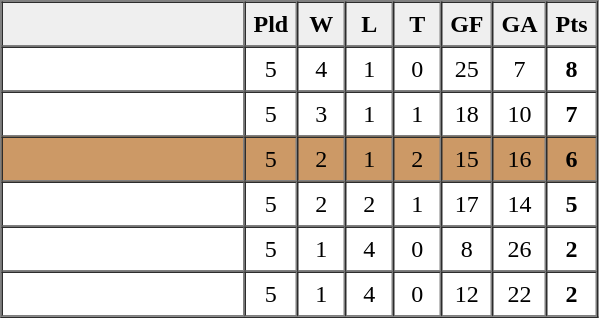<table border=1 cellpadding=5 cellspacing=0>
<tr>
<th bgcolor="#efefef" width="150"></th>
<th bgcolor="#efefef" width="20">Pld</th>
<th bgcolor="#efefef" width="20">W</th>
<th bgcolor="#efefef" width="20">L</th>
<th bgcolor="#efefef" width="20">T</th>
<th bgcolor="#efefef" width="20">GF</th>
<th bgcolor="#efefef" width="20">GA</th>
<th bgcolor="#efefef" width="20">Pts</th>
</tr>
<tr align=center>
<td align=left></td>
<td>5</td>
<td>4</td>
<td>1</td>
<td>0</td>
<td>25</td>
<td>7</td>
<td><strong>8</strong></td>
</tr>
<tr align=center>
<td align=left></td>
<td>5</td>
<td>3</td>
<td>1</td>
<td>1</td>
<td>18</td>
<td>10</td>
<td><strong>7</strong></td>
</tr>
<tr align=center bgcolor="#cc9966">
<td align=left> </td>
<td>5</td>
<td>2</td>
<td>1</td>
<td>2</td>
<td>15</td>
<td>16</td>
<td><strong>6</strong></td>
</tr>
<tr align=center>
<td align=left></td>
<td>5</td>
<td>2</td>
<td>2</td>
<td>1</td>
<td>17</td>
<td>14</td>
<td><strong>5</strong></td>
</tr>
<tr align=center>
<td align=left></td>
<td>5</td>
<td>1</td>
<td>4</td>
<td>0</td>
<td>8</td>
<td>26</td>
<td><strong>2</strong></td>
</tr>
<tr align=center>
<td align=left></td>
<td>5</td>
<td>1</td>
<td>4</td>
<td>0</td>
<td>12</td>
<td>22</td>
<td><strong>2</strong></td>
</tr>
</table>
